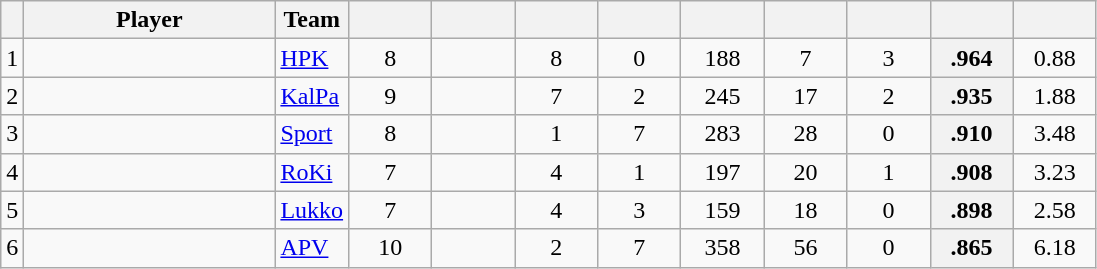<table class="wikitable sortable" style="text-align: center">
<tr>
<th></th>
<th style="width: 10em;">Player</th>
<th>Team</th>
<th style="width: 3em;"> </th>
<th style="width: 3em;"> </th>
<th style="width: 3em;"> </th>
<th style="width: 3em;"> </th>
<th style="width: 3em;"></th>
<th style="width: 3em;"> </th>
<th style="width: 3em;"> </th>
<th style="width: 3em;"> </th>
<th style="width: 3em;"></th>
</tr>
<tr>
<td>1</td>
<td style="text-align:left;"></td>
<td style="text-align:left;"><a href='#'>HPK</a></td>
<td>8</td>
<td></td>
<td>8</td>
<td>0</td>
<td>188</td>
<td>7</td>
<td>3</td>
<th>.964</th>
<td>0.88</td>
</tr>
<tr>
<td>2</td>
<td style="text-align:left;"></td>
<td style="text-align:left;"><a href='#'>KalPa</a></td>
<td>9</td>
<td></td>
<td>7</td>
<td>2</td>
<td>245</td>
<td>17</td>
<td>2</td>
<th>.935</th>
<td>1.88</td>
</tr>
<tr>
<td>3</td>
<td style="text-align:left;"></td>
<td style="text-align:left;"><a href='#'>Sport</a></td>
<td>8</td>
<td></td>
<td>1</td>
<td>7</td>
<td>283</td>
<td>28</td>
<td>0</td>
<th>.910</th>
<td>3.48</td>
</tr>
<tr>
<td>4</td>
<td style="text-align:left;"></td>
<td style="text-align:left;"><a href='#'>RoKi</a></td>
<td>7</td>
<td></td>
<td>4</td>
<td>1</td>
<td>197</td>
<td>20</td>
<td>1</td>
<th>.908</th>
<td>3.23</td>
</tr>
<tr>
<td>5</td>
<td style="text-align:left;"></td>
<td style="text-align:left;"><a href='#'>Lukko</a></td>
<td>7</td>
<td></td>
<td>4</td>
<td>3</td>
<td>159</td>
<td>18</td>
<td>0</td>
<th>.898</th>
<td>2.58</td>
</tr>
<tr>
<td>6</td>
<td style="text-align:left;"></td>
<td style="text-align:left;"><a href='#'>APV</a></td>
<td>10</td>
<td></td>
<td>2</td>
<td>7</td>
<td>358</td>
<td>56</td>
<td>0</td>
<th>.865</th>
<td>6.18</td>
</tr>
</table>
